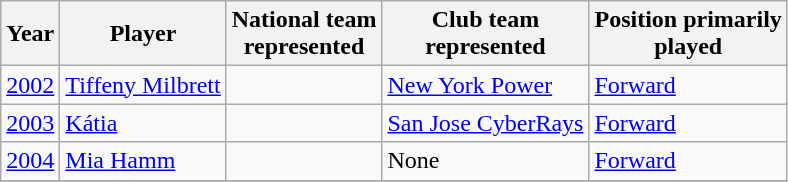<table class="wikitable">
<tr style="white-space: nowrap;">
<th>Year</th>
<th>Player</th>
<th>National team<br>represented</th>
<th>Club team<br>represented</th>
<th>Position primarily<br>played</th>
</tr>
<tr>
<td><a href='#'>2002</a></td>
<td><a href='#'>Tiffeny Milbrett</a></td>
<td></td>
<td><a href='#'>New York Power</a></td>
<td><a href='#'>Forward</a></td>
</tr>
<tr>
<td><a href='#'>2003</a></td>
<td><a href='#'>Kátia</a></td>
<td></td>
<td><a href='#'>San Jose CyberRays</a></td>
<td><a href='#'>Forward</a></td>
</tr>
<tr>
<td><a href='#'>2004</a></td>
<td><a href='#'>Mia Hamm</a></td>
<td></td>
<td>None</td>
<td><a href='#'>Forward</a></td>
</tr>
<tr>
</tr>
</table>
